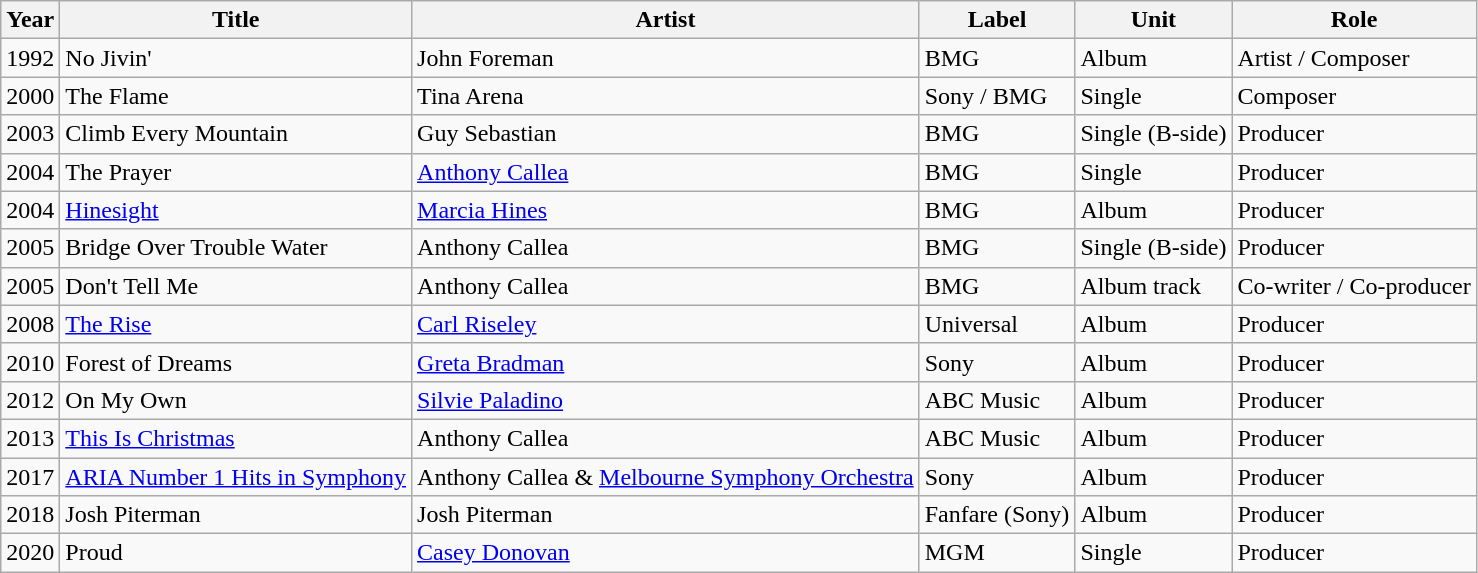<table class="wikitable">
<tr>
<th>Year</th>
<th>Title</th>
<th>Artist</th>
<th>Label</th>
<th>Unit</th>
<th>Role</th>
</tr>
<tr>
<td>1992</td>
<td>No Jivin'</td>
<td>John Foreman</td>
<td>BMG</td>
<td>Album</td>
<td>Artist / Composer</td>
</tr>
<tr>
<td>2000</td>
<td>The Flame</td>
<td>Tina Arena</td>
<td>Sony / BMG</td>
<td>Single</td>
<td>Composer</td>
</tr>
<tr>
<td>2003</td>
<td>Climb Every Mountain</td>
<td>Guy Sebastian</td>
<td>BMG</td>
<td>Single (B-side)</td>
<td>Producer</td>
</tr>
<tr>
<td>2004</td>
<td>The Prayer</td>
<td><a href='#'>Anthony Callea</a></td>
<td>BMG</td>
<td>Single</td>
<td>Producer</td>
</tr>
<tr>
<td>2004</td>
<td><a href='#'>Hinesight</a></td>
<td><a href='#'>Marcia Hines</a></td>
<td>BMG</td>
<td>Album</td>
<td>Producer</td>
</tr>
<tr>
<td>2005</td>
<td>Bridge Over Trouble Water</td>
<td>Anthony Callea</td>
<td>BMG</td>
<td>Single (B-side)</td>
<td>Producer</td>
</tr>
<tr>
<td>2005</td>
<td>Don't Tell Me</td>
<td>Anthony Callea</td>
<td>BMG</td>
<td>Album track</td>
<td>Co-writer / Co-producer</td>
</tr>
<tr>
<td>2008</td>
<td><a href='#'>The Rise</a></td>
<td><a href='#'>Carl Riseley</a></td>
<td>Universal</td>
<td>Album</td>
<td>Producer</td>
</tr>
<tr>
<td>2010</td>
<td>Forest of Dreams</td>
<td><a href='#'>Greta Bradman</a></td>
<td>Sony</td>
<td>Album</td>
<td>Producer</td>
</tr>
<tr>
<td>2012</td>
<td>On My Own</td>
<td><a href='#'>Silvie Paladino</a></td>
<td>ABC Music</td>
<td>Album</td>
<td>Producer</td>
</tr>
<tr>
<td>2013</td>
<td><a href='#'>This Is Christmas</a></td>
<td>Anthony Callea</td>
<td>ABC Music</td>
<td>Album</td>
<td>Producer</td>
</tr>
<tr>
<td>2017</td>
<td><a href='#'>ARIA Number 1 Hits in Symphony</a></td>
<td>Anthony Callea & <a href='#'>Melbourne Symphony Orchestra</a></td>
<td>Sony</td>
<td>Album</td>
<td>Producer</td>
</tr>
<tr>
<td>2018</td>
<td>Josh Piterman</td>
<td>Josh Piterman</td>
<td>Fanfare (Sony)</td>
<td>Album</td>
<td>Producer</td>
</tr>
<tr>
<td>2020</td>
<td>Proud</td>
<td><a href='#'>Casey Donovan</a></td>
<td>MGM</td>
<td>Single</td>
<td>Producer</td>
</tr>
</table>
